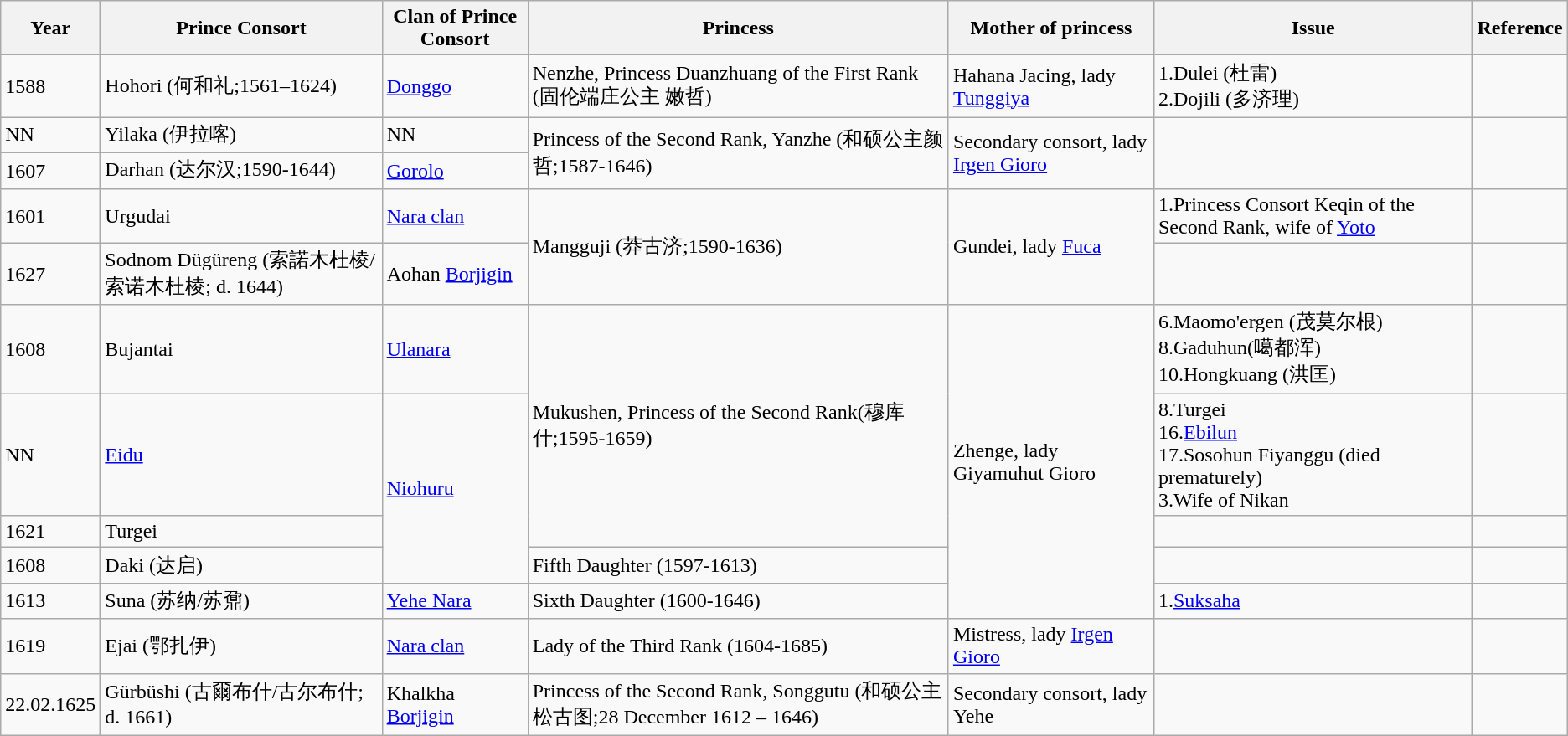<table class="wikitable">
<tr>
<th>Year</th>
<th>Prince Consort</th>
<th>Clan of Prince Consort</th>
<th>Princess</th>
<th>Mother of princess</th>
<th>Issue</th>
<th>Reference</th>
</tr>
<tr>
<td>1588</td>
<td>Hohori (何和礼;1561–1624)</td>
<td><a href='#'>Donggo</a></td>
<td>Nenzhe, Princess Duanzhuang of the First Rank (固伦端庄公主 嫩哲)</td>
<td>Hahana Jacing, lady <a href='#'>Tunggiya</a></td>
<td>1.Dulei (杜雷)<br>2.Dojili (多济理)</td>
<td></td>
</tr>
<tr>
<td>NN</td>
<td>Yilaka (伊拉喀)</td>
<td>NN</td>
<td rowspan="2">Princess of the Second Rank, Yanzhe (和硕公主颜哲;1587-1646)</td>
<td rowspan="2">Secondary consort, lady <a href='#'>Irgen Gioro</a></td>
<td rowspan="2"></td>
<td rowspan="2"></td>
</tr>
<tr>
<td>1607</td>
<td>Darhan (达尔汉;1590-1644)</td>
<td><a href='#'>Gorolo</a></td>
</tr>
<tr>
<td>1601</td>
<td>Urgudai</td>
<td><a href='#'>Nara clan</a></td>
<td rowspan="2">Mangguji (莽古济;1590-1636)</td>
<td rowspan="2">Gundei, lady <a href='#'>Fuca</a></td>
<td>1.Princess Consort Keqin of the Second Rank, wife of <a href='#'>Yoto</a></td>
<td></td>
</tr>
<tr>
<td>1627</td>
<td>Sodnom Dügüreng (索諾木杜棱/索诺木杜棱; d. 1644)</td>
<td>Aohan <a href='#'>Borjigin</a></td>
<td></td>
<td></td>
</tr>
<tr>
<td>1608</td>
<td>Bujantai</td>
<td><a href='#'>Ulanara</a></td>
<td rowspan="3">Mukushen, Princess of the Second Rank(穆库什;1595-1659)</td>
<td rowspan="5">Zhenge, lady Giyamuhut Gioro</td>
<td>6.Maomo'ergen (茂莫尔根)<br>8.Gaduhun(噶都浑)<br>10.Hongkuang (洪匡)</td>
<td></td>
</tr>
<tr>
<td>NN</td>
<td><a href='#'>Eidu</a></td>
<td rowspan="3"><a href='#'>Niohuru</a></td>
<td>8.Turgei<br>16.<a href='#'>Ebilun</a><br>17.Sosohun Fiyanggu (died prematurely)<br>3.Wife of Nikan</td>
<td></td>
</tr>
<tr>
<td>1621</td>
<td>Turgei</td>
<td></td>
<td></td>
</tr>
<tr>
<td>1608</td>
<td>Daki (达启)</td>
<td>Fifth Daughter (1597-1613)</td>
<td></td>
<td></td>
</tr>
<tr>
<td>1613</td>
<td>Suna (苏纳/苏鼐)</td>
<td><a href='#'>Yehe Nara</a></td>
<td>Sixth Daughter (1600-1646)</td>
<td>1.<a href='#'>Suksaha</a></td>
<td></td>
</tr>
<tr>
<td>1619</td>
<td>Ejai (鄂扎伊)</td>
<td><a href='#'>Nara clan</a></td>
<td>Lady of the Third Rank (1604-1685)</td>
<td>Mistress, lady <a href='#'>Irgen Gioro</a></td>
<td></td>
<td></td>
</tr>
<tr>
<td>22.02.1625</td>
<td>Gürbüshi (古爾布什/古尔布什; d. 1661)</td>
<td>Khalkha <a href='#'>Borjigin</a></td>
<td>Princess of the Second Rank, Songgutu (和硕公主松古图;28 December 1612 – 1646)</td>
<td>Secondary consort, lady Yehe</td>
<td></td>
<td></td>
</tr>
</table>
